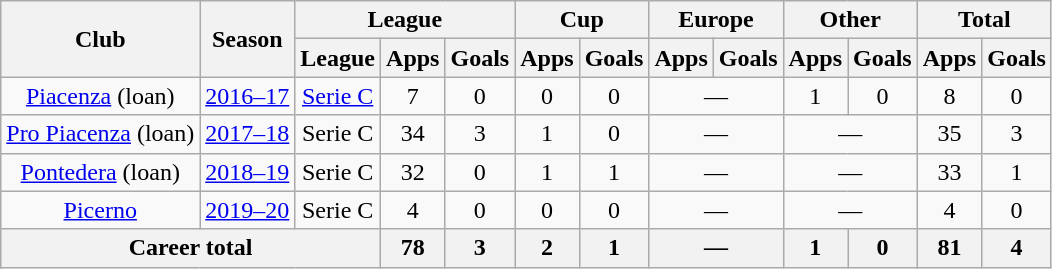<table class="wikitable" style="text-align: center;">
<tr>
<th rowspan="2">Club</th>
<th rowspan="2">Season</th>
<th colspan="3">League</th>
<th colspan="2">Cup</th>
<th colspan="2">Europe</th>
<th colspan="2">Other</th>
<th colspan="2">Total</th>
</tr>
<tr>
<th>League</th>
<th>Apps</th>
<th>Goals</th>
<th>Apps</th>
<th>Goals</th>
<th>Apps</th>
<th>Goals</th>
<th>Apps</th>
<th>Goals</th>
<th>Apps</th>
<th>Goals</th>
</tr>
<tr>
<td><a href='#'>Piacenza</a> (loan)</td>
<td><a href='#'>2016–17</a></td>
<td><a href='#'>Serie C</a></td>
<td>7</td>
<td>0</td>
<td>0</td>
<td>0</td>
<td colspan="2">—</td>
<td>1</td>
<td>0</td>
<td>8</td>
<td>0</td>
</tr>
<tr>
<td><a href='#'>Pro Piacenza</a> (loan)</td>
<td><a href='#'>2017–18</a></td>
<td>Serie C</td>
<td>34</td>
<td>3</td>
<td>1</td>
<td>0</td>
<td colspan="2">—</td>
<td colspan="2">—</td>
<td>35</td>
<td>3</td>
</tr>
<tr>
<td><a href='#'>Pontedera</a> (loan)</td>
<td><a href='#'>2018–19</a></td>
<td>Serie C</td>
<td>32</td>
<td>0</td>
<td>1</td>
<td>1</td>
<td colspan="2">—</td>
<td colspan="2">—</td>
<td>33</td>
<td>1</td>
</tr>
<tr>
<td><a href='#'>Picerno</a></td>
<td><a href='#'>2019–20</a></td>
<td>Serie C</td>
<td>4</td>
<td>0</td>
<td>0</td>
<td>0</td>
<td colspan="2">—</td>
<td colspan="2">—</td>
<td>4</td>
<td>0</td>
</tr>
<tr>
<th colspan="3">Career total</th>
<th>78</th>
<th>3</th>
<th>2</th>
<th>1</th>
<th colspan="2">—</th>
<th>1</th>
<th>0</th>
<th>81</th>
<th>4</th>
</tr>
</table>
